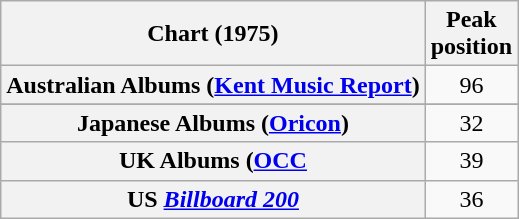<table class="wikitable sortable plainrowheaders" style="text-align:center;">
<tr>
<th scope="col">Chart (1975)</th>
<th scope="col">Peak<br>position</th>
</tr>
<tr>
<th scope="row">Australian Albums (<a href='#'>Kent Music Report</a>)</th>
<td>96</td>
</tr>
<tr>
</tr>
<tr>
<th scope="row">Japanese Albums (<a href='#'>Oricon</a>)</th>
<td>32</td>
</tr>
<tr>
<th scope="row">UK Albums (<a href='#'>OCC</a></th>
<td>39</td>
</tr>
<tr>
<th scope="row">US <em><a href='#'>Billboard 200</a></em></th>
<td>36</td>
</tr>
</table>
